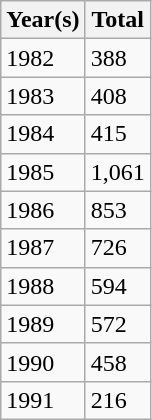<table class="wikitable sortable mw-collapsible mw-collapsed">
<tr>
<th>Year(s)</th>
<th>Total</th>
</tr>
<tr>
<td>1982</td>
<td>388</td>
</tr>
<tr>
<td>1983</td>
<td>408</td>
</tr>
<tr>
<td>1984</td>
<td>415</td>
</tr>
<tr>
<td>1985</td>
<td>1,061</td>
</tr>
<tr>
<td>1986</td>
<td>853</td>
</tr>
<tr>
<td>1987</td>
<td>726</td>
</tr>
<tr>
<td>1988</td>
<td>594</td>
</tr>
<tr>
<td>1989</td>
<td>572</td>
</tr>
<tr>
<td>1990</td>
<td>458</td>
</tr>
<tr>
<td>1991</td>
<td>216</td>
</tr>
</table>
